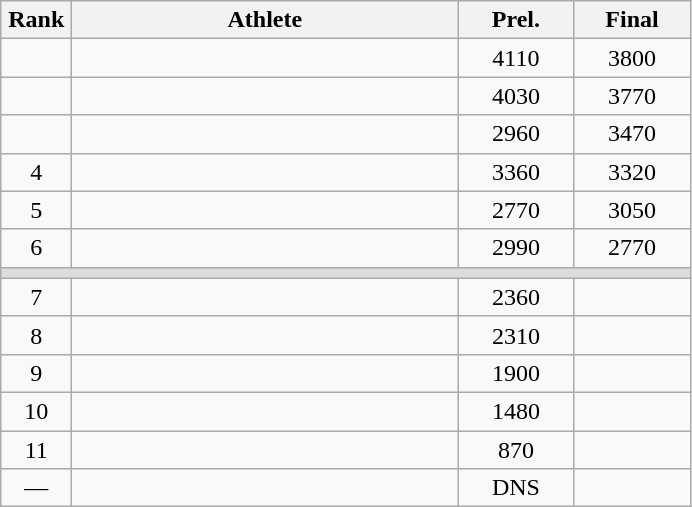<table class=wikitable style="text-align:center">
<tr>
<th width=40>Rank</th>
<th width=250>Athlete</th>
<th width=70>Prel.</th>
<th width=70>Final</th>
</tr>
<tr>
<td></td>
<td align=left></td>
<td>4110</td>
<td>3800</td>
</tr>
<tr>
<td></td>
<td align=left></td>
<td>4030</td>
<td>3770</td>
</tr>
<tr>
<td></td>
<td align=left></td>
<td>2960</td>
<td>3470</td>
</tr>
<tr>
<td>4</td>
<td align=left></td>
<td>3360</td>
<td>3320</td>
</tr>
<tr>
<td>5</td>
<td align=left></td>
<td>2770</td>
<td>3050</td>
</tr>
<tr>
<td>6</td>
<td align=left></td>
<td>2990</td>
<td>2770</td>
</tr>
<tr bgcolor=#DDDDDD>
<td colspan=4></td>
</tr>
<tr>
<td>7</td>
<td align=left></td>
<td>2360</td>
<td></td>
</tr>
<tr>
<td>8</td>
<td align=left></td>
<td>2310</td>
<td></td>
</tr>
<tr>
<td>9</td>
<td align=left></td>
<td>1900</td>
<td></td>
</tr>
<tr>
<td>10</td>
<td align=left></td>
<td>1480</td>
<td></td>
</tr>
<tr>
<td>11</td>
<td align=left></td>
<td>870</td>
<td></td>
</tr>
<tr>
<td>—</td>
<td align=left></td>
<td>DNS</td>
<td></td>
</tr>
</table>
